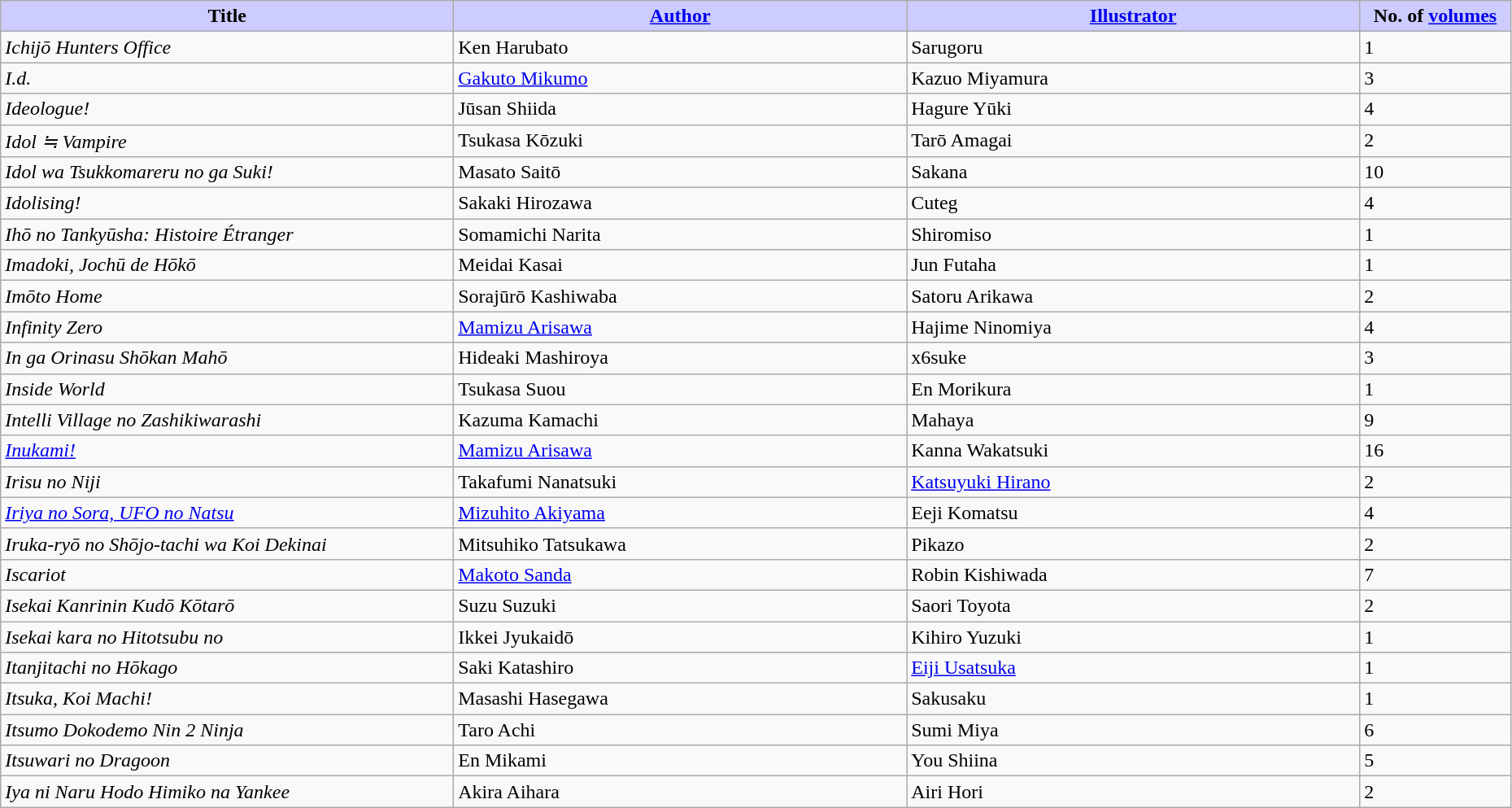<table class="wikitable" style="width: 98%;">
<tr>
<th width=30% style="background:#ccf;">Title</th>
<th width=30% style="background:#ccf;"><a href='#'>Author</a></th>
<th width=30% style="background:#ccf;"><a href='#'>Illustrator</a></th>
<th width=10% style="background:#ccf;">No. of <a href='#'>volumes</a></th>
</tr>
<tr>
<td><em>Ichijō Hunters Office</em></td>
<td>Ken Harubato</td>
<td>Sarugoru</td>
<td>1</td>
</tr>
<tr>
<td><em>I.d.</em></td>
<td><a href='#'>Gakuto Mikumo</a></td>
<td>Kazuo Miyamura</td>
<td>3</td>
</tr>
<tr>
<td><em>Ideologue!</em></td>
<td>Jūsan Shiida</td>
<td>Hagure Yūki</td>
<td>4</td>
</tr>
<tr>
<td><em>Idol ≒ Vampire</em></td>
<td>Tsukasa Kōzuki</td>
<td>Tarō Amagai</td>
<td>2</td>
</tr>
<tr>
<td><em>Idol wa Tsukkomareru no ga Suki!</em></td>
<td>Masato Saitō</td>
<td>Sakana</td>
<td>10</td>
</tr>
<tr>
<td><em>Idolising!</em></td>
<td>Sakaki Hirozawa</td>
<td>Cuteg</td>
<td>4</td>
</tr>
<tr>
<td><em>Ihō no Tankyūsha: Histoire Étranger</em></td>
<td>Somamichi Narita</td>
<td>Shiromiso</td>
<td>1</td>
</tr>
<tr>
<td><em>Imadoki, Jochū de Hōkō</em></td>
<td>Meidai Kasai</td>
<td>Jun Futaha</td>
<td>1</td>
</tr>
<tr>
<td><em>Imōto Home</em></td>
<td>Sorajūrō Kashiwaba</td>
<td>Satoru Arikawa</td>
<td>2</td>
</tr>
<tr>
<td><em>Infinity Zero</em></td>
<td><a href='#'>Mamizu Arisawa</a></td>
<td>Hajime Ninomiya</td>
<td>4</td>
</tr>
<tr>
<td><em>In ga Orinasu Shōkan Mahō</em></td>
<td>Hideaki Mashiroya</td>
<td>x6suke</td>
<td>3</td>
</tr>
<tr>
<td><em>Inside World</em></td>
<td>Tsukasa Suou</td>
<td>En Morikura</td>
<td>1</td>
</tr>
<tr>
<td><em>Intelli Village no Zashikiwarashi</em></td>
<td>Kazuma Kamachi</td>
<td>Mahaya</td>
<td>9</td>
</tr>
<tr>
<td><em><a href='#'>Inukami!</a></em></td>
<td><a href='#'>Mamizu Arisawa</a></td>
<td>Kanna Wakatsuki</td>
<td>16</td>
</tr>
<tr>
<td><em>Irisu no Niji</em></td>
<td>Takafumi Nanatsuki</td>
<td><a href='#'>Katsuyuki Hirano</a></td>
<td>2</td>
</tr>
<tr>
<td><em><a href='#'>Iriya no Sora, UFO no Natsu</a></em></td>
<td><a href='#'>Mizuhito Akiyama</a></td>
<td>Eeji Komatsu</td>
<td>4</td>
</tr>
<tr>
<td><em>Iruka-ryō no Shōjo-tachi wa Koi Dekinai</em></td>
<td>Mitsuhiko Tatsukawa</td>
<td>Pikazo</td>
<td>2</td>
</tr>
<tr>
<td><em>Iscariot</em></td>
<td><a href='#'>Makoto Sanda</a></td>
<td>Robin Kishiwada</td>
<td>7</td>
</tr>
<tr>
<td><em>Isekai Kanrinin Kudō Kōtarō</em></td>
<td>Suzu Suzuki</td>
<td>Saori Toyota</td>
<td>2</td>
</tr>
<tr>
<td><em>Isekai kara no Hitotsubu no</em></td>
<td>Ikkei Jyukaidō</td>
<td>Kihiro Yuzuki</td>
<td>1</td>
</tr>
<tr>
<td><em>Itanjitachi no Hōkago</em></td>
<td>Saki Katashiro</td>
<td><a href='#'>Eiji Usatsuka</a></td>
<td>1</td>
</tr>
<tr>
<td><em>Itsuka, Koi Machi!</em></td>
<td>Masashi Hasegawa</td>
<td>Sakusaku</td>
<td>1</td>
</tr>
<tr>
<td><em>Itsumo Dokodemo Nin 2 Ninja</em></td>
<td>Taro Achi</td>
<td>Sumi Miya</td>
<td>6</td>
</tr>
<tr>
<td><em>Itsuwari no Dragoon</em></td>
<td>En Mikami</td>
<td>You Shiina</td>
<td>5</td>
</tr>
<tr>
<td><em>Iya ni Naru Hodo Himiko na Yankee</em></td>
<td>Akira Aihara</td>
<td>Airi Hori</td>
<td>2</td>
</tr>
</table>
